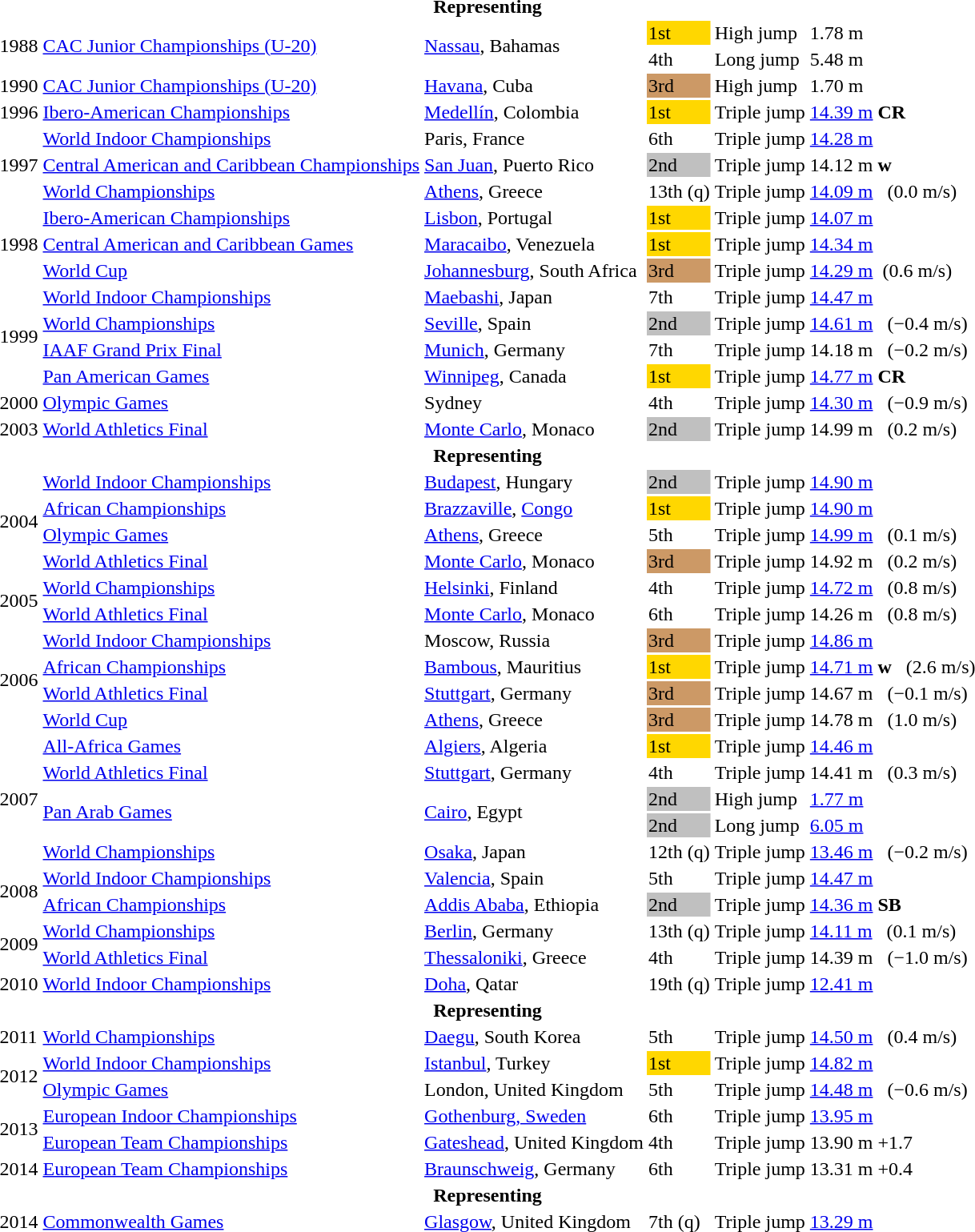<table>
<tr>
<th colspan="6">Representing </th>
</tr>
<tr>
<td rowspan = "2">1988</td>
<td rowspan = "2"><a href='#'>CAC Junior Championships (U-20)</a></td>
<td rowspan = "2"><a href='#'>Nassau</a>, Bahamas</td>
<td bgcolor=gold>1st</td>
<td>High jump</td>
<td>1.78 m</td>
</tr>
<tr>
<td>4th</td>
<td>Long jump</td>
<td>5.48 m</td>
</tr>
<tr>
<td>1990</td>
<td><a href='#'>CAC Junior Championships (U-20)</a></td>
<td><a href='#'>Havana</a>, Cuba</td>
<td style="background:#c96;">3rd</td>
<td>High jump</td>
<td>1.70 m</td>
</tr>
<tr>
<td>1996</td>
<td><a href='#'>Ibero-American Championships</a></td>
<td><a href='#'>Medellín</a>, Colombia</td>
<td bgcolor=gold>1st</td>
<td>Triple jump</td>
<td><a href='#'>14.39 m</a> <strong>CR</strong></td>
</tr>
<tr>
<td rowspan=3>1997</td>
<td><a href='#'>World Indoor Championships</a></td>
<td>Paris, France</td>
<td>6th</td>
<td>Triple jump</td>
<td><a href='#'>14.28 m</a></td>
</tr>
<tr>
<td><a href='#'>Central American and Caribbean Championships</a></td>
<td><a href='#'>San Juan</a>, Puerto Rico</td>
<td style="background:silver;">2nd</td>
<td>Triple jump</td>
<td>14.12 m <strong>w</strong></td>
</tr>
<tr>
<td><a href='#'>World Championships</a></td>
<td><a href='#'>Athens</a>, Greece</td>
<td>13th (q)</td>
<td>Triple jump</td>
<td><a href='#'>14.09 m</a>   (0.0 m/s)</td>
</tr>
<tr>
<td rowspan = "3">1998</td>
<td><a href='#'>Ibero-American Championships</a></td>
<td><a href='#'>Lisbon</a>, Portugal</td>
<td bgcolor=gold>1st</td>
<td>Triple jump</td>
<td><a href='#'>14.07 m</a></td>
</tr>
<tr>
<td><a href='#'>Central American and Caribbean Games</a></td>
<td><a href='#'>Maracaibo</a>, Venezuela</td>
<td style="background:gold;">1st</td>
<td>Triple jump</td>
<td><a href='#'>14.34 m</a></td>
</tr>
<tr>
<td><a href='#'>World Cup</a></td>
<td><a href='#'>Johannesburg</a>, South Africa</td>
<td style="background:#c96;">3rd</td>
<td>Triple jump</td>
<td><a href='#'>14.29 m</a>  (0.6 m/s)</td>
</tr>
<tr>
<td rowspan=4>1999</td>
<td><a href='#'>World Indoor Championships</a></td>
<td><a href='#'>Maebashi</a>, Japan</td>
<td>7th</td>
<td>Triple jump</td>
<td><a href='#'>14.47 m</a></td>
</tr>
<tr>
<td><a href='#'>World Championships</a></td>
<td><a href='#'>Seville</a>, Spain</td>
<td style="background:silver;">2nd</td>
<td>Triple jump</td>
<td><a href='#'>14.61 m</a>   (−0.4 m/s)</td>
</tr>
<tr>
<td><a href='#'>IAAF Grand Prix Final</a></td>
<td><a href='#'>Munich</a>, Germany</td>
<td>7th</td>
<td>Triple jump</td>
<td>14.18 m   (−0.2 m/s)</td>
</tr>
<tr>
<td><a href='#'>Pan American Games</a></td>
<td><a href='#'>Winnipeg</a>, Canada</td>
<td style="background:gold;">1st</td>
<td>Triple jump</td>
<td><a href='#'>14.77 m</a> <strong>CR</strong></td>
</tr>
<tr>
<td>2000</td>
<td><a href='#'>Olympic Games</a></td>
<td>Sydney</td>
<td>4th</td>
<td>Triple jump</td>
<td><a href='#'>14.30 m</a>   (−0.9 m/s)</td>
</tr>
<tr>
<td>2003</td>
<td><a href='#'>World Athletics Final</a></td>
<td><a href='#'>Monte Carlo</a>, Monaco</td>
<td style="background:silver;">2nd</td>
<td>Triple jump</td>
<td>14.99 m   (0.2 m/s)</td>
</tr>
<tr>
<th colspan="6">Representing </th>
</tr>
<tr>
<td rowspan=4>2004</td>
<td><a href='#'>World Indoor Championships</a></td>
<td><a href='#'>Budapest</a>, Hungary</td>
<td style="background:silver;">2nd</td>
<td>Triple jump</td>
<td><a href='#'>14.90 m</a></td>
</tr>
<tr>
<td><a href='#'>African Championships</a></td>
<td><a href='#'>Brazzaville</a>, <a href='#'>Congo</a></td>
<td style="background:gold;">1st</td>
<td>Triple jump</td>
<td><a href='#'>14.90 m</a></td>
</tr>
<tr>
<td><a href='#'>Olympic Games</a></td>
<td><a href='#'>Athens</a>, Greece</td>
<td>5th</td>
<td>Triple jump</td>
<td><a href='#'>14.99 m</a>   (0.1 m/s)</td>
</tr>
<tr>
<td><a href='#'>World Athletics Final</a></td>
<td><a href='#'>Monte Carlo</a>, Monaco</td>
<td style="background:#c96;">3rd</td>
<td>Triple jump</td>
<td>14.92 m   (0.2 m/s)</td>
</tr>
<tr>
<td rowspan=2>2005</td>
<td><a href='#'>World Championships</a></td>
<td><a href='#'>Helsinki</a>, Finland</td>
<td>4th</td>
<td>Triple jump</td>
<td><a href='#'>14.72 m</a>   (0.8 m/s)</td>
</tr>
<tr>
<td><a href='#'>World Athletics Final</a></td>
<td><a href='#'>Monte Carlo</a>, Monaco</td>
<td>6th</td>
<td>Triple jump</td>
<td>14.26 m   (0.8 m/s)</td>
</tr>
<tr>
<td rowspan=4>2006</td>
<td><a href='#'>World Indoor Championships</a></td>
<td>Moscow, Russia</td>
<td style="background:#c96;">3rd</td>
<td>Triple jump</td>
<td><a href='#'>14.86 m</a></td>
</tr>
<tr>
<td><a href='#'>African Championships</a></td>
<td><a href='#'>Bambous</a>, Mauritius</td>
<td bgcolor=gold>1st</td>
<td>Triple jump</td>
<td><a href='#'>14.71 m</a> <strong>w</strong>   (2.6 m/s)</td>
</tr>
<tr>
<td><a href='#'>World Athletics Final</a></td>
<td><a href='#'>Stuttgart</a>, Germany</td>
<td style="background:#c96;">3rd</td>
<td>Triple jump</td>
<td>14.67 m   (−0.1 m/s)</td>
</tr>
<tr>
<td><a href='#'>World Cup</a></td>
<td><a href='#'>Athens</a>, Greece</td>
<td style="background:#c96;">3rd</td>
<td>Triple jump</td>
<td>14.78 m   (1.0 m/s)</td>
</tr>
<tr>
<td rowspan=5>2007</td>
<td><a href='#'>All-Africa Games</a></td>
<td><a href='#'>Algiers</a>, Algeria</td>
<td bgcolor=gold>1st</td>
<td>Triple jump</td>
<td><a href='#'>14.46 m</a></td>
</tr>
<tr>
<td><a href='#'>World Athletics Final</a></td>
<td><a href='#'>Stuttgart</a>, Germany</td>
<td>4th</td>
<td>Triple jump</td>
<td>14.41 m   (0.3 m/s)</td>
</tr>
<tr>
<td rowspan=2><a href='#'>Pan Arab Games</a></td>
<td rowspan=2><a href='#'>Cairo</a>, Egypt</td>
<td style="background:silver;">2nd</td>
<td>High jump</td>
<td><a href='#'>1.77 m</a></td>
</tr>
<tr>
<td style="background:silver;">2nd</td>
<td>Long jump</td>
<td><a href='#'>6.05 m</a></td>
</tr>
<tr>
<td><a href='#'>World Championships</a></td>
<td><a href='#'>Osaka</a>, Japan</td>
<td>12th (q)</td>
<td>Triple jump</td>
<td><a href='#'>13.46 m</a>   (−0.2 m/s)</td>
</tr>
<tr>
<td rowspan=2>2008</td>
<td><a href='#'>World Indoor Championships</a></td>
<td><a href='#'>Valencia</a>, Spain</td>
<td>5th</td>
<td>Triple jump</td>
<td><a href='#'>14.47 m</a></td>
</tr>
<tr>
<td><a href='#'>African Championships</a></td>
<td><a href='#'>Addis Ababa</a>, Ethiopia</td>
<td style="background:silver;">2nd</td>
<td>Triple jump</td>
<td><a href='#'>14.36 m</a> <strong>SB</strong></td>
</tr>
<tr>
<td rowspan=2>2009</td>
<td><a href='#'>World Championships</a></td>
<td><a href='#'>Berlin</a>, Germany</td>
<td>13th (q)</td>
<td>Triple jump</td>
<td><a href='#'>14.11 m</a>   (0.1 m/s)</td>
</tr>
<tr>
<td><a href='#'>World Athletics Final</a></td>
<td><a href='#'>Thessaloniki</a>, Greece</td>
<td>4th</td>
<td>Triple jump</td>
<td>14.39 m   (−1.0 m/s)</td>
</tr>
<tr>
<td>2010</td>
<td><a href='#'>World Indoor Championships</a></td>
<td><a href='#'>Doha</a>, Qatar</td>
<td>19th (q)</td>
<td>Triple jump</td>
<td><a href='#'>12.41 m</a></td>
</tr>
<tr>
<th colspan="6">Representing </th>
</tr>
<tr>
<td>2011</td>
<td><a href='#'>World Championships</a></td>
<td><a href='#'>Daegu</a>, South Korea</td>
<td>5th</td>
<td>Triple jump</td>
<td><a href='#'>14.50 m</a>   (0.4 m/s)</td>
</tr>
<tr>
<td rowspan=2>2012</td>
<td><a href='#'>World Indoor Championships</a></td>
<td><a href='#'>Istanbul</a>, Turkey</td>
<td bgcolor=gold>1st</td>
<td>Triple jump</td>
<td><a href='#'>14.82 m</a></td>
</tr>
<tr>
<td><a href='#'>Olympic Games</a></td>
<td>London, United Kingdom</td>
<td>5th</td>
<td>Triple jump</td>
<td><a href='#'>14.48 m</a>   (−0.6 m/s)</td>
</tr>
<tr>
<td rowspan=2>2013</td>
<td><a href='#'>European Indoor Championships</a></td>
<td><a href='#'>Gothenburg, Sweden</a></td>
<td>6th</td>
<td>Triple jump</td>
<td><a href='#'>13.95 m</a></td>
</tr>
<tr>
<td><a href='#'>European Team Championships</a></td>
<td><a href='#'>Gateshead</a>, United Kingdom</td>
<td>4th</td>
<td>Triple jump</td>
<td>13.90 m +1.7</td>
</tr>
<tr>
<td>2014</td>
<td><a href='#'>European Team Championships</a></td>
<td><a href='#'>Braunschweig</a>, Germany</td>
<td>6th</td>
<td>Triple jump</td>
<td>13.31 m +0.4</td>
</tr>
<tr>
<th colspan="6">Representing </th>
</tr>
<tr>
<td>2014</td>
<td><a href='#'>Commonwealth Games</a></td>
<td><a href='#'>Glasgow</a>, United Kingdom</td>
<td>7th (q)</td>
<td>Triple jump</td>
<td><a href='#'>13.29 m</a></td>
</tr>
</table>
